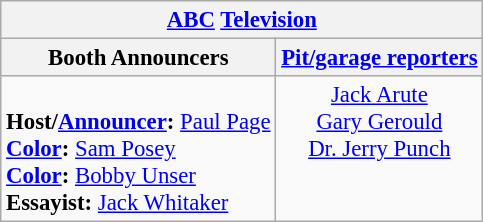<table class="wikitable" style="font-size: 95%;">
<tr>
<th colspan=2><a href='#'>ABC</a> <a href='#'>Television</a></th>
</tr>
<tr>
<th>Booth Announcers</th>
<th><a href='#'>Pit/garage reporters</a></th>
</tr>
<tr>
<td valign="top"><br><strong>Host/<a href='#'>Announcer</a>:</strong> <a href='#'>Paul Page</a><br>
<strong><a href='#'>Color</a>:</strong> <a href='#'>Sam Posey</a><br>
<strong><a href='#'>Color</a>:</strong> <a href='#'>Bobby Unser</a><br>
<strong>Essayist:</strong> <a href='#'>Jack Whitaker</a><br></td>
<td align="center" valign="top"><a href='#'>Jack Arute</a><br><a href='#'>Gary Gerould</a><br><a href='#'>Dr. Jerry Punch</a></td>
</tr>
</table>
